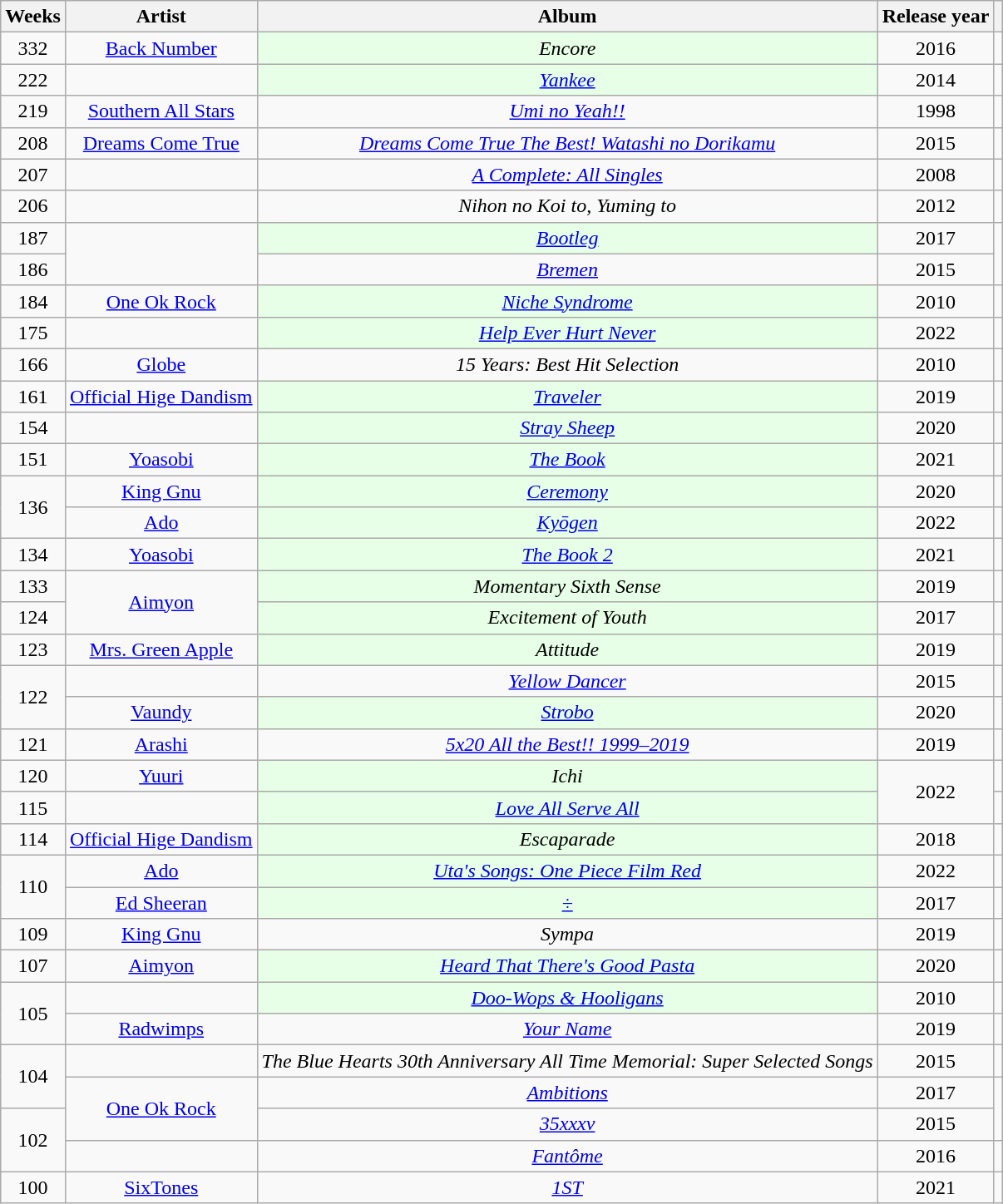<table class="wikitable sortable plainrowheaders" style="text-align:center;">
<tr>
<th scope="col">Weeks</th>
<th scope="col">Artist</th>
<th scope="col">Album</th>
<th scope="col">Release year</th>
<th scope="col" class="unsortable"></th>
</tr>
<tr>
<td>332</td>
<td><a href='#'>Back Number</a></td>
<td style="background:#E6FFE6;"><em>Encore</em> </td>
<td>2016</td>
<td></td>
</tr>
<tr>
<td>222</td>
<td></td>
<td style="background:#E6FFE6;"><em><a href='#'>Yankee</a></em> </td>
<td>2014</td>
<td></td>
</tr>
<tr>
<td>219</td>
<td><a href='#'>Southern All Stars</a></td>
<td><em><a href='#'>Umi no Yeah!!</a></em></td>
<td>1998</td>
<td></td>
</tr>
<tr>
<td>208</td>
<td><a href='#'>Dreams Come True</a></td>
<td><em><a href='#'>Dreams Come True The Best! Watashi no Dorikamu</a></em></td>
<td>2015</td>
<td></td>
</tr>
<tr>
<td>207</td>
<td></td>
<td><em><a href='#'>A Complete: All Singles</a></em></td>
<td>2008</td>
<td></td>
</tr>
<tr>
<td>206</td>
<td></td>
<td><em>Nihon no Koi to, Yuming to</em></td>
<td>2012</td>
<td></td>
</tr>
<tr>
<td>187</td>
<td rowspan="2"></td>
<td style="background:#E6FFE6;"><em><a href='#'>Bootleg</a></em> </td>
<td>2017</td>
<td rowspan="2"></td>
</tr>
<tr>
<td>186</td>
<td><em><a href='#'>Bremen</a></em></td>
<td>2015</td>
</tr>
<tr>
<td>184</td>
<td><a href='#'>One Ok Rock</a></td>
<td style="background:#E6FFE6;"><em><a href='#'>Niche Syndrome</a></em>  </td>
<td>2010</td>
<td></td>
</tr>
<tr>
<td>175</td>
<td></td>
<td style="background:#E6FFE6;"><em><a href='#'>Help Ever Hurt Never</a></em> </td>
<td>2022</td>
<td></td>
</tr>
<tr>
<td>166</td>
<td><a href='#'>Globe</a></td>
<td><em>15 Years: Best Hit Selection</em></td>
<td>2010</td>
<td></td>
</tr>
<tr>
<td>161</td>
<td><a href='#'>Official Hige Dandism</a></td>
<td style="background:#E6FFE6;"><em><a href='#'>Traveler</a></em> </td>
<td>2019</td>
<td></td>
</tr>
<tr>
<td>154</td>
<td></td>
<td style="background:#E6FFE6;"><em><a href='#'>Stray Sheep</a></em> </td>
<td>2020</td>
<td></td>
</tr>
<tr>
<td>151</td>
<td><a href='#'>Yoasobi</a></td>
<td style="background:#E6FFE6;"><em><a href='#'>The Book</a></em> </td>
<td>2021</td>
<td></td>
</tr>
<tr>
<td rowspan="2">136</td>
<td><a href='#'>King Gnu</a></td>
<td style="background:#E6FFE6;"><em><a href='#'>Ceremony</a></em> </td>
<td>2020</td>
<td></td>
</tr>
<tr>
<td><a href='#'>Ado</a></td>
<td style="background:#E6FFE6;"><em><a href='#'>Kyōgen</a></em> </td>
<td>2022</td>
<td></td>
</tr>
<tr>
<td>134</td>
<td><a href='#'>Yoasobi</a></td>
<td style="background:#E6FFE6;"><em><a href='#'>The Book 2</a></em> </td>
<td>2021</td>
<td></td>
</tr>
<tr>
<td>133</td>
<td rowspan="2"><a href='#'>Aimyon</a></td>
<td style="background:#E6FFE6;"><em>Momentary Sixth Sense</em> </td>
<td>2019</td>
<td></td>
</tr>
<tr>
<td>124</td>
<td style="background:#E6FFE6;"><em>Excitement of Youth</em> </td>
<td>2017</td>
<td></td>
</tr>
<tr>
<td>123</td>
<td><a href='#'>Mrs. Green Apple</a></td>
<td style="background:#E6FFE6;"><em>Attitude</em>  </td>
<td>2019</td>
<td></td>
</tr>
<tr>
<td rowspan="2">122</td>
<td></td>
<td><em><a href='#'>Yellow Dancer</a></em></td>
<td>2015</td>
<td></td>
</tr>
<tr>
<td><a href='#'>Vaundy</a></td>
<td style="background:#E6FFE6;"><em><a href='#'>Strobo</a></em> </td>
<td>2020</td>
<td></td>
</tr>
<tr>
<td>121</td>
<td><a href='#'>Arashi</a></td>
<td><em><a href='#'>5x20 All the Best!! 1999–2019</a></em></td>
<td>2019</td>
<td></td>
</tr>
<tr>
<td>120</td>
<td><a href='#'>Yuuri</a></td>
<td style="background:#E6FFE6;"><em>Ichi</em> </td>
<td rowspan="2">2022</td>
<td></td>
</tr>
<tr>
<td>115</td>
<td></td>
<td style="background:#E6FFE6;"><em><a href='#'>Love All Serve All</a></em> </td>
<td></td>
</tr>
<tr>
<td>114</td>
<td><a href='#'>Official Hige Dandism</a></td>
<td style="background:#E6FFE6;"><em>Escaparade</em> </td>
<td>2018</td>
<td></td>
</tr>
<tr>
<td rowspan="2">110</td>
<td><a href='#'>Ado</a></td>
<td style="background:#E6FFE6;"><em><a href='#'>Uta's Songs: One Piece Film Red</a></em> </td>
<td>2022</td>
<td></td>
</tr>
<tr>
<td><a href='#'>Ed Sheeran</a></td>
<td style="background:#E6FFE6;"><em><a href='#'>÷</a></em> </td>
<td>2017</td>
<td></td>
</tr>
<tr>
<td>109</td>
<td><a href='#'>King Gnu</a></td>
<td><em>Sympa</em></td>
<td>2019</td>
<td></td>
</tr>
<tr>
<td>107</td>
<td><a href='#'>Aimyon</a></td>
<td style="background:#E6FFE6;"><em><a href='#'>Heard That There's Good Pasta</a></em> </td>
<td>2020</td>
<td></td>
</tr>
<tr>
<td rowspan="2">105</td>
<td></td>
<td style="background:#E6FFE6;"><em><a href='#'>Doo-Wops & Hooligans</a></em> </td>
<td>2010</td>
<td></td>
</tr>
<tr>
<td><a href='#'>Radwimps</a></td>
<td><em><a href='#'>Your Name</a></em></td>
<td>2019</td>
<td></td>
</tr>
<tr>
<td rowspan="2">104</td>
<td></td>
<td><em>The Blue Hearts 30th Anniversary All Time Memorial: Super Selected Songs</em></td>
<td>2015</td>
<td></td>
</tr>
<tr>
<td rowspan="2"><a href='#'>One Ok Rock</a></td>
<td><em><a href='#'>Ambitions</a></em></td>
<td>2017</td>
<td rowspan="2"></td>
</tr>
<tr>
<td rowspan="2">102</td>
<td><em><a href='#'>35xxxv</a></em></td>
<td>2015</td>
</tr>
<tr>
<td></td>
<td><em><a href='#'>Fantôme</a></em></td>
<td>2016</td>
<td></td>
</tr>
<tr>
<td>100</td>
<td><a href='#'>SixTones</a></td>
<td><em><a href='#'>1ST</a></em></td>
<td>2021</td>
<td></td>
</tr>
</table>
